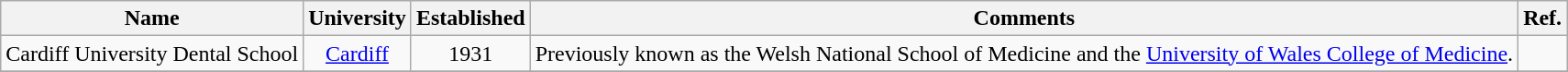<table class="wikitable sortable">
<tr>
<th>Name</th>
<th>University</th>
<th>Established</th>
<th class="unsortable">Comments</th>
<th class="unsortable">Ref.</th>
</tr>
<tr>
<td>Cardiff University Dental School</td>
<td align="center"><a href='#'>Cardiff</a></td>
<td align="center">1931</td>
<td>Previously known as the Welsh National School of Medicine and the <a href='#'>University of Wales College of Medicine</a>.</td>
<td align="center"></td>
</tr>
<tr>
</tr>
</table>
